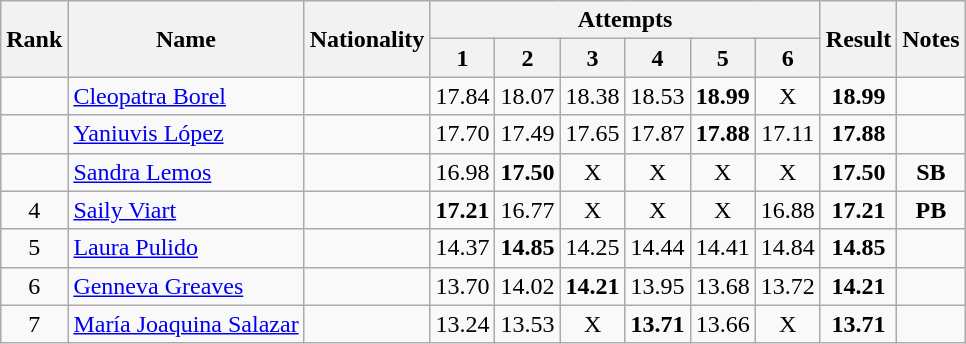<table class="wikitable sortable" style="text-align:center">
<tr>
<th rowspan=2>Rank</th>
<th rowspan=2>Name</th>
<th rowspan=2>Nationality</th>
<th colspan=6>Attempts</th>
<th rowspan=2>Result</th>
<th rowspan=2>Notes</th>
</tr>
<tr>
<th>1</th>
<th>2</th>
<th>3</th>
<th>4</th>
<th>5</th>
<th>6</th>
</tr>
<tr>
<td></td>
<td align=left><a href='#'>Cleopatra Borel</a></td>
<td align=left></td>
<td>17.84</td>
<td>18.07</td>
<td>18.38</td>
<td>18.53</td>
<td><strong>18.99</strong></td>
<td>X</td>
<td><strong>18.99</strong></td>
<td></td>
</tr>
<tr>
<td></td>
<td align=left><a href='#'>Yaniuvis López</a></td>
<td align=left></td>
<td>17.70</td>
<td>17.49</td>
<td>17.65</td>
<td>17.87</td>
<td><strong>17.88</strong></td>
<td>17.11</td>
<td><strong>17.88</strong></td>
<td></td>
</tr>
<tr>
<td></td>
<td align=left><a href='#'>Sandra Lemos</a></td>
<td align=left></td>
<td>16.98</td>
<td><strong>17.50</strong></td>
<td>X</td>
<td>X</td>
<td>X</td>
<td>X</td>
<td><strong>17.50</strong></td>
<td><strong>SB</strong></td>
</tr>
<tr>
<td>4</td>
<td align=left><a href='#'>Saily Viart</a></td>
<td align=left></td>
<td><strong>17.21</strong></td>
<td>16.77</td>
<td>X</td>
<td>X</td>
<td>X</td>
<td>16.88</td>
<td><strong>17.21</strong></td>
<td><strong>PB</strong></td>
</tr>
<tr>
<td>5</td>
<td align=left><a href='#'>Laura Pulido</a></td>
<td align=left></td>
<td>14.37</td>
<td><strong>14.85</strong></td>
<td>14.25</td>
<td>14.44</td>
<td>14.41</td>
<td>14.84</td>
<td><strong>14.85</strong></td>
<td></td>
</tr>
<tr>
<td>6</td>
<td align=left><a href='#'>Genneva Greaves</a></td>
<td align=left></td>
<td>13.70</td>
<td>14.02</td>
<td><strong>14.21</strong></td>
<td>13.95</td>
<td>13.68</td>
<td>13.72</td>
<td><strong>14.21</strong></td>
<td></td>
</tr>
<tr>
<td>7</td>
<td align=left><a href='#'>María Joaquina Salazar</a></td>
<td align=left></td>
<td>13.24</td>
<td>13.53</td>
<td>X</td>
<td><strong>13.71</strong></td>
<td>13.66</td>
<td>X</td>
<td><strong>13.71</strong></td>
<td></td>
</tr>
</table>
